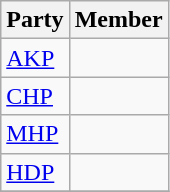<table class="wikitable">
<tr>
<th>Party</th>
<th colspan="2">Member</th>
</tr>
<tr>
<td><a href='#'>AKP</a></td>
<td></td>
</tr>
<tr>
<td><a href='#'>CHP</a></td>
<td></td>
</tr>
<tr>
<td><a href='#'>MHP</a></td>
<td></td>
</tr>
<tr>
<td><a href='#'>HDP</a></td>
<td></td>
</tr>
<tr>
</tr>
</table>
